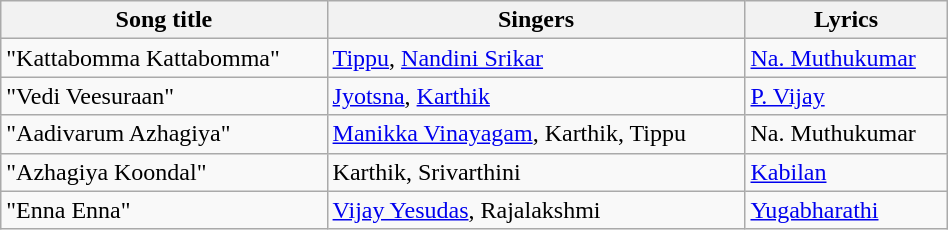<table class="wikitable" width="50%">
<tr>
<th>Song title</th>
<th>Singers</th>
<th>Lyrics</th>
</tr>
<tr>
<td>"Kattabomma Kattabomma"</td>
<td><a href='#'>Tippu</a>, <a href='#'>Nandini Srikar</a></td>
<td><a href='#'>Na. Muthukumar</a></td>
</tr>
<tr>
<td>"Vedi Veesuraan"</td>
<td><a href='#'>Jyotsna</a>, <a href='#'>Karthik</a></td>
<td><a href='#'>P. Vijay</a></td>
</tr>
<tr>
<td>"Aadivarum Azhagiya"</td>
<td><a href='#'>Manikka Vinayagam</a>, Karthik, Tippu</td>
<td>Na. Muthukumar</td>
</tr>
<tr>
<td>"Azhagiya Koondal"</td>
<td>Karthik, Srivarthini</td>
<td><a href='#'>Kabilan</a></td>
</tr>
<tr>
<td>"Enna Enna"</td>
<td><a href='#'>Vijay Yesudas</a>, Rajalakshmi</td>
<td><a href='#'>Yugabharathi</a></td>
</tr>
</table>
